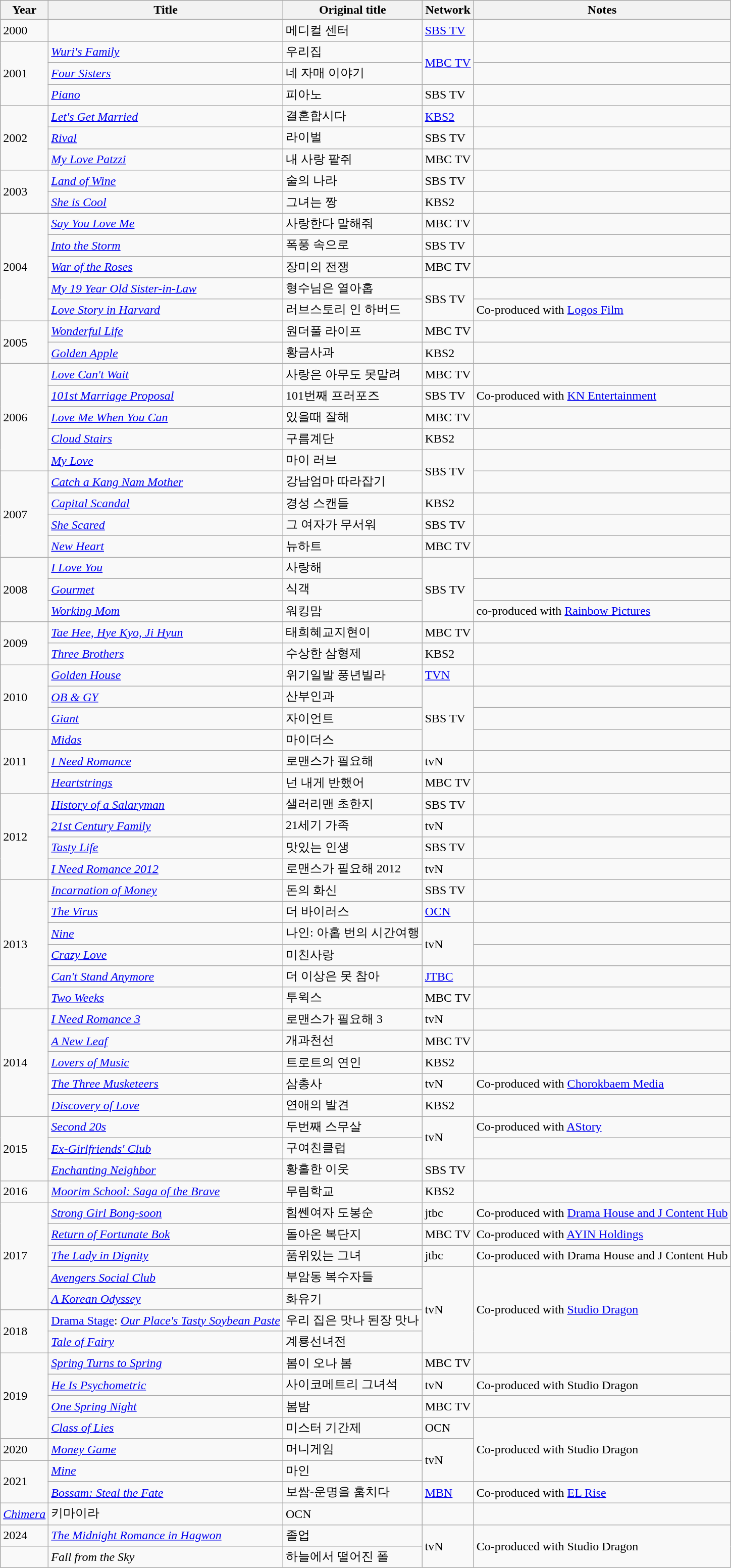<table class="wikitable">
<tr>
<th>Year</th>
<th>Title</th>
<th>Original title</th>
<th>Network</th>
<th>Notes</th>
</tr>
<tr>
<td>2000</td>
<td><em></em></td>
<td>메디컬 센터</td>
<td><a href='#'>SBS TV</a></td>
<td></td>
</tr>
<tr>
<td rowspan="3">2001</td>
<td><em><a href='#'>Wuri's Family</a></em></td>
<td>우리집</td>
<td rowspan="2"><a href='#'>MBC TV</a></td>
<td></td>
</tr>
<tr>
<td><em><a href='#'>Four Sisters</a></em></td>
<td>네 자매 이야기</td>
<td></td>
</tr>
<tr>
<td><em><a href='#'>Piano</a></em></td>
<td>피아노</td>
<td>SBS TV</td>
<td></td>
</tr>
<tr>
<td rowspan="3">2002</td>
<td><em><a href='#'>Let's Get Married</a></em></td>
<td>결혼합시다</td>
<td><a href='#'>KBS2</a></td>
<td></td>
</tr>
<tr>
<td><em><a href='#'>Rival</a></em></td>
<td>라이벌</td>
<td>SBS TV</td>
<td></td>
</tr>
<tr>
<td><em><a href='#'>My Love Patzzi</a></em></td>
<td>내 사랑 팥쥐</td>
<td>MBC TV</td>
<td></td>
</tr>
<tr>
<td rowspan="2">2003</td>
<td><em><a href='#'>Land of Wine</a></em></td>
<td>술의 나라</td>
<td>SBS TV</td>
<td></td>
</tr>
<tr>
<td><em><a href='#'>She is Cool</a></em></td>
<td>그녀는 짱</td>
<td>KBS2</td>
<td></td>
</tr>
<tr>
<td rowspan="5">2004</td>
<td><em><a href='#'>Say You Love Me</a></em></td>
<td>사랑한다 말해줘</td>
<td>MBC TV</td>
<td></td>
</tr>
<tr>
<td><em><a href='#'>Into the Storm</a></em></td>
<td>폭풍 속으로</td>
<td>SBS TV</td>
<td></td>
</tr>
<tr>
<td><em><a href='#'>War of the Roses</a></em></td>
<td>장미의 전쟁</td>
<td>MBC TV</td>
<td></td>
</tr>
<tr>
<td><em><a href='#'>My 19 Year Old Sister-in-Law</a></em></td>
<td>형수님은 열아홉</td>
<td rowspan="2">SBS TV</td>
<td></td>
</tr>
<tr>
<td><em><a href='#'>Love Story in Harvard</a></em></td>
<td>러브스토리 인 하버드</td>
<td>Co-produced with <a href='#'>Logos Film</a></td>
</tr>
<tr>
<td rowspan="2">2005</td>
<td><em><a href='#'>Wonderful Life</a></em></td>
<td>원더풀 라이프</td>
<td>MBC TV</td>
<td></td>
</tr>
<tr>
<td><em><a href='#'>Golden Apple</a></em></td>
<td>황금사과</td>
<td>KBS2</td>
<td></td>
</tr>
<tr>
<td rowspan="5">2006</td>
<td><em><a href='#'>Love Can't Wait</a></em></td>
<td>사랑은 아무도 못말려</td>
<td>MBC TV</td>
<td></td>
</tr>
<tr>
<td><em><a href='#'>101st Marriage Proposal</a></em></td>
<td>101번째 프러포즈</td>
<td>SBS TV</td>
<td>Co-produced with <a href='#'>KN Entertainment</a></td>
</tr>
<tr>
<td><em><a href='#'>Love Me When You Can</a></em></td>
<td>있을때 잘해</td>
<td>MBC TV</td>
<td></td>
</tr>
<tr>
<td><em><a href='#'>Cloud Stairs</a></em></td>
<td>구름계단</td>
<td>KBS2</td>
<td></td>
</tr>
<tr>
<td><em><a href='#'>My Love</a></em></td>
<td>마이 러브</td>
<td rowspan="2">SBS TV</td>
<td></td>
</tr>
<tr>
<td rowspan="4">2007</td>
<td><em><a href='#'>Catch a Kang Nam Mother</a></em></td>
<td>강남엄마 따라잡기</td>
<td></td>
</tr>
<tr>
<td><em><a href='#'>Capital Scandal</a></em></td>
<td>경성 스캔들</td>
<td>KBS2</td>
<td></td>
</tr>
<tr>
<td><em><a href='#'>She Scared</a></em></td>
<td>그 여자가 무서워</td>
<td>SBS TV</td>
<td></td>
</tr>
<tr>
<td><em><a href='#'>New Heart</a></em></td>
<td>뉴하트</td>
<td>MBC TV</td>
<td></td>
</tr>
<tr>
<td rowspan="3">2008</td>
<td><em><a href='#'>I Love You</a></em></td>
<td>사랑해</td>
<td rowspan="3">SBS TV</td>
<td></td>
</tr>
<tr>
<td><em><a href='#'>Gourmet</a></em></td>
<td>식객</td>
<td></td>
</tr>
<tr>
<td><em><a href='#'>Working Mom</a></em></td>
<td>워킹맘</td>
<td>co-produced with <a href='#'>Rainbow Pictures</a></td>
</tr>
<tr>
<td rowspan="2">2009</td>
<td><em><a href='#'>Tae Hee, Hye Kyo, Ji Hyun</a></em></td>
<td>태희혜교지현이</td>
<td>MBC TV</td>
<td></td>
</tr>
<tr>
<td><em><a href='#'>Three Brothers</a></em></td>
<td>수상한 삼형제</td>
<td>KBS2</td>
<td></td>
</tr>
<tr>
<td rowspan="3">2010</td>
<td><em><a href='#'>Golden House</a></em></td>
<td>위기일발 풍년빌라</td>
<td><a href='#'>TVN</a></td>
<td></td>
</tr>
<tr>
<td><em><a href='#'>OB & GY</a></em></td>
<td>산부인과</td>
<td rowspan="3">SBS TV</td>
<td></td>
</tr>
<tr>
<td><em><a href='#'>Giant</a></em></td>
<td>자이언트</td>
<td></td>
</tr>
<tr>
<td rowspan="3">2011</td>
<td><em><a href='#'>Midas</a></em></td>
<td>마이더스</td>
<td></td>
</tr>
<tr>
<td><em><a href='#'>I Need Romance</a></em></td>
<td>로맨스가 필요해</td>
<td>tvN</td>
<td></td>
</tr>
<tr>
<td><em><a href='#'>Heartstrings</a></em></td>
<td>넌 내게 반했어</td>
<td>MBC TV</td>
<td></td>
</tr>
<tr>
<td rowspan="4">2012</td>
<td><em><a href='#'>History of a Salaryman</a></em></td>
<td>샐러리맨 초한지</td>
<td>SBS TV</td>
<td></td>
</tr>
<tr>
<td><em><a href='#'>21st Century Family</a></em></td>
<td>21세기 가족</td>
<td>tvN</td>
<td></td>
</tr>
<tr>
<td><em><a href='#'>Tasty Life</a></em></td>
<td>맛있는 인생</td>
<td>SBS TV</td>
<td></td>
</tr>
<tr>
<td><em><a href='#'>I Need Romance 2012</a></em></td>
<td>로맨스가 필요해 2012</td>
<td>tvN</td>
<td></td>
</tr>
<tr>
<td rowspan="6">2013</td>
<td><em><a href='#'>Incarnation of Money</a></em></td>
<td>돈의 화신</td>
<td>SBS TV</td>
<td></td>
</tr>
<tr>
<td><em><a href='#'>The Virus</a></em></td>
<td>더 바이러스</td>
<td><a href='#'>OCN</a></td>
<td></td>
</tr>
<tr>
<td><em><a href='#'>Nine</a></em></td>
<td>나인: 아홉 번의 시간여행</td>
<td rowspan="2">tvN</td>
<td></td>
</tr>
<tr>
<td><em><a href='#'>Crazy Love</a></em></td>
<td>미친사랑</td>
<td></td>
</tr>
<tr>
<td><em><a href='#'>Can't Stand Anymore</a></em></td>
<td>더 이상은 못 참아</td>
<td><a href='#'>JTBC</a></td>
<td></td>
</tr>
<tr>
<td><em><a href='#'>Two Weeks</a></em></td>
<td>투윅스</td>
<td>MBC TV</td>
<td></td>
</tr>
<tr>
<td rowspan="5">2014</td>
<td><em><a href='#'>I Need Romance 3</a></em></td>
<td>로맨스가 필요해 3</td>
<td>tvN</td>
<td></td>
</tr>
<tr>
<td><em><a href='#'>A New Leaf</a></em></td>
<td>개과천선</td>
<td>MBC TV</td>
<td></td>
</tr>
<tr>
<td><em><a href='#'>Lovers of Music</a></em></td>
<td>트로트의 연인</td>
<td>KBS2</td>
<td></td>
</tr>
<tr>
<td><em><a href='#'>The Three Musketeers</a></em></td>
<td>삼총사</td>
<td>tvN</td>
<td>Co-produced with <a href='#'>Chorokbaem Media</a></td>
</tr>
<tr>
<td><em><a href='#'>Discovery of Love</a></em></td>
<td>연애의 발견</td>
<td>KBS2</td>
<td></td>
</tr>
<tr>
<td rowspan="3">2015</td>
<td><em><a href='#'>Second 20s</a></em></td>
<td>두번째 스무살</td>
<td rowspan="2">tvN</td>
<td>Co-produced with <a href='#'>AStory</a></td>
</tr>
<tr>
<td><em><a href='#'>Ex-Girlfriends' Club</a></em></td>
<td>구여친클럽</td>
<td></td>
</tr>
<tr>
<td><em><a href='#'>Enchanting Neighbor</a></em></td>
<td>황홀한 이웃</td>
<td>SBS TV</td>
<td></td>
</tr>
<tr>
<td>2016</td>
<td><em><a href='#'>Moorim School: Saga of the Brave</a></em></td>
<td>무림학교</td>
<td>KBS2</td>
<td></td>
</tr>
<tr>
<td rowspan="5">2017</td>
<td><em><a href='#'>Strong Girl Bong-soon</a></em></td>
<td>힘쎈여자 도봉순</td>
<td>jtbc</td>
<td>Co-produced with <a href='#'>Drama House and J Content Hub</a></td>
</tr>
<tr>
<td><em><a href='#'>Return of Fortunate Bok</a></em></td>
<td>돌아온 복단지</td>
<td>MBC TV</td>
<td>Co-produced with <a href='#'>AYIN Holdings</a></td>
</tr>
<tr>
<td><em><a href='#'>The Lady in Dignity</a></em></td>
<td>품위있는 그녀</td>
<td>jtbc</td>
<td>Co-produced with Drama House and J Content Hub</td>
</tr>
<tr>
<td><em><a href='#'>Avengers Social Club</a></em></td>
<td>부암동 복수자들</td>
<td rowspan="4">tvN</td>
<td rowspan="4">Co-produced with <a href='#'>Studio Dragon</a></td>
</tr>
<tr>
<td><em><a href='#'>A Korean Odyssey</a></em></td>
<td>화유기</td>
</tr>
<tr>
<td rowspan="2">2018</td>
<td><a href='#'>Drama Stage</a>: <em><a href='#'>Our Place's Tasty Soybean Paste</a></em></td>
<td>우리 집은 맛나 된장 맛나</td>
</tr>
<tr>
<td><em><a href='#'>Tale of Fairy</a></em></td>
<td>계룡선녀전</td>
</tr>
<tr>
<td rowspan="4">2019</td>
<td><em><a href='#'>Spring Turns to Spring</a></em></td>
<td>봄이 오나 봄</td>
<td>MBC TV</td>
<td></td>
</tr>
<tr>
<td><em><a href='#'>He Is Psychometric</a></em></td>
<td>사이코메트리 그녀석</td>
<td>tvN</td>
<td>Co-produced with Studio Dragon</td>
</tr>
<tr>
<td><em><a href='#'>One Spring Night</a></em></td>
<td>봄밤</td>
<td>MBC TV</td>
<td></td>
</tr>
<tr>
<td><em><a href='#'>Class of Lies</a></em></td>
<td>미스터 기간제</td>
<td>OCN</td>
<td rowspan="3">Co-produced with Studio Dragon</td>
</tr>
<tr>
<td>2020</td>
<td><em><a href='#'>Money Game</a></em></td>
<td>머니게임</td>
<td rowspan="2">tvN</td>
</tr>
<tr>
<td rowspan="3">2021</td>
<td><em><a href='#'>Mine</a></em></td>
<td>마인</td>
</tr>
<tr>
</tr>
<tr>
<td><em><a href='#'>Bossam: Steal the Fate</a></em></td>
<td>보쌈-운명을 훔치다</td>
<td><a href='#'>MBN</a></td>
<td>Co-produced with <a href='#'>EL Rise</a></td>
</tr>
<tr>
<td><em><a href='#'>Chimera</a></em></td>
<td>키마이라</td>
<td>OCN</td>
<td></td>
</tr>
<tr>
<td>2024</td>
<td><em><a href='#'>The Midnight Romance in Hagwon</a></em></td>
<td>졸업</td>
<td rowspan="2">tvN</td>
<td rowspan="2">Co-produced with Studio Dragon</td>
</tr>
<tr>
<td></td>
<td><em>Fall from the Sky</em></td>
<td>하늘에서 떨어진 폴</td>
</tr>
</table>
